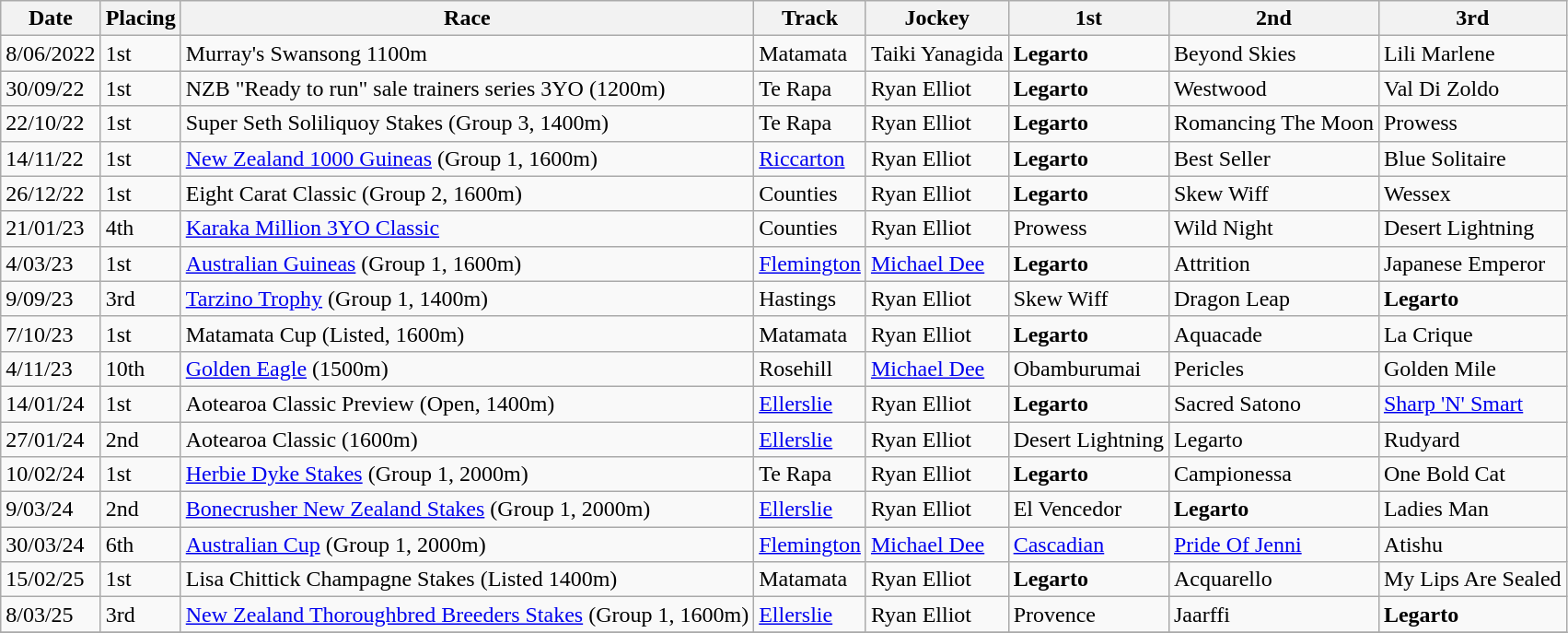<table class="sortable wikitable">
<tr>
<th>Date</th>
<th>Placing</th>
<th>Race</th>
<th>Track</th>
<th>Jockey</th>
<th>1st</th>
<th>2nd</th>
<th>3rd</th>
</tr>
<tr>
<td>8/06/2022</td>
<td>1st</td>
<td>Murray's Swansong 1100m</td>
<td>Matamata</td>
<td>Taiki Yanagida</td>
<td><strong>Legarto</strong></td>
<td>Beyond Skies</td>
<td>Lili Marlene</td>
</tr>
<tr>
<td>30/09/22</td>
<td>1st</td>
<td>NZB "Ready to run" sale trainers series 3YO (1200m)</td>
<td>Te Rapa</td>
<td>Ryan Elliot</td>
<td><strong>Legarto</strong></td>
<td>Westwood</td>
<td>Val Di Zoldo</td>
</tr>
<tr>
<td>22/10/22</td>
<td>1st</td>
<td>Super Seth Soliliquoy Stakes (Group 3, 1400m)</td>
<td>Te Rapa</td>
<td>Ryan Elliot</td>
<td><strong>Legarto</strong></td>
<td>Romancing The Moon</td>
<td>Prowess</td>
</tr>
<tr>
<td>14/11/22</td>
<td>1st</td>
<td><a href='#'>New Zealand 1000 Guineas</a> (Group 1, 1600m)</td>
<td><a href='#'>Riccarton</a></td>
<td>Ryan Elliot</td>
<td><strong>Legarto</strong></td>
<td>Best Seller</td>
<td>Blue Solitaire</td>
</tr>
<tr>
<td>26/12/22</td>
<td>1st</td>
<td>Eight Carat Classic (Group 2, 1600m)</td>
<td>Counties</td>
<td>Ryan Elliot</td>
<td><strong>Legarto</strong></td>
<td>Skew Wiff</td>
<td>Wessex</td>
</tr>
<tr>
<td>21/01/23</td>
<td>4th</td>
<td><a href='#'>Karaka Million 3YO Classic</a></td>
<td>Counties</td>
<td>Ryan Elliot</td>
<td>Prowess</td>
<td>Wild Night</td>
<td>Desert Lightning</td>
</tr>
<tr>
<td>4/03/23</td>
<td>1st</td>
<td><a href='#'>Australian Guineas</a> (Group 1, 1600m)</td>
<td><a href='#'>Flemington</a></td>
<td><a href='#'>Michael Dee</a></td>
<td><strong>Legarto</strong></td>
<td>Attrition</td>
<td>Japanese Emperor</td>
</tr>
<tr>
<td>9/09/23</td>
<td>3rd</td>
<td><a href='#'>Tarzino Trophy</a> (Group 1, 1400m)</td>
<td>Hastings</td>
<td>Ryan Elliot</td>
<td>Skew Wiff</td>
<td>Dragon Leap</td>
<td><strong>Legarto</strong></td>
</tr>
<tr>
<td>7/10/23</td>
<td>1st</td>
<td>Matamata Cup (Listed, 1600m)</td>
<td>Matamata</td>
<td>Ryan Elliot</td>
<td><strong>Legarto</strong></td>
<td>Aquacade</td>
<td>La Crique</td>
</tr>
<tr>
<td>4/11/23</td>
<td>10th</td>
<td><a href='#'>Golden Eagle</a> (1500m)</td>
<td>Rosehill</td>
<td><a href='#'>Michael Dee</a></td>
<td>Obamburumai</td>
<td>Pericles</td>
<td>Golden Mile</td>
</tr>
<tr>
<td>14/01/24</td>
<td>1st</td>
<td>Aotearoa Classic Preview (Open, 1400m)</td>
<td><a href='#'>Ellerslie</a></td>
<td>Ryan Elliot</td>
<td><strong>Legarto</strong></td>
<td>Sacred Satono</td>
<td><a href='#'>Sharp 'N' Smart</a></td>
</tr>
<tr>
<td>27/01/24</td>
<td>2nd</td>
<td>Aotearoa Classic (1600m)</td>
<td><a href='#'>Ellerslie</a></td>
<td>Ryan Elliot</td>
<td>Desert Lightning</td>
<td>Legarto</td>
<td>Rudyard</td>
</tr>
<tr>
<td>10/02/24</td>
<td>1st</td>
<td><a href='#'>Herbie Dyke Stakes</a> (Group 1, 2000m)</td>
<td>Te Rapa</td>
<td>Ryan Elliot</td>
<td><strong>Legarto</strong></td>
<td>Campionessa</td>
<td>One Bold Cat</td>
</tr>
<tr>
<td>9/03/24</td>
<td>2nd</td>
<td><a href='#'>Bonecrusher New Zealand Stakes</a> (Group 1, 2000m)</td>
<td><a href='#'>Ellerslie</a></td>
<td>Ryan Elliot</td>
<td>El Vencedor</td>
<td><strong>Legarto</strong></td>
<td>Ladies Man</td>
</tr>
<tr>
<td>30/03/24</td>
<td>6th</td>
<td><a href='#'>Australian Cup</a> (Group 1, 2000m)</td>
<td><a href='#'>Flemington</a></td>
<td><a href='#'>Michael Dee</a></td>
<td><a href='#'>Cascadian</a></td>
<td><a href='#'>Pride Of Jenni</a></td>
<td>Atishu</td>
</tr>
<tr>
<td>15/02/25</td>
<td>1st</td>
<td>Lisa Chittick Champagne Stakes (Listed 1400m)</td>
<td>Matamata</td>
<td>Ryan Elliot</td>
<td><strong>Legarto</strong></td>
<td>Acquarello</td>
<td>My Lips Are Sealed</td>
</tr>
<tr>
<td>8/03/25</td>
<td>3rd</td>
<td><a href='#'>New Zealand Thoroughbred Breeders Stakes</a> (Group 1, 1600m)</td>
<td><a href='#'>Ellerslie</a></td>
<td>Ryan Elliot</td>
<td>Provence</td>
<td>Jaarffi</td>
<td><strong>Legarto</strong></td>
</tr>
<tr>
</tr>
</table>
